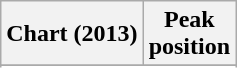<table class="wikitable sortable plainrowheaders">
<tr>
<th>Chart (2013)</th>
<th>Peak<br>position</th>
</tr>
<tr>
</tr>
<tr>
</tr>
<tr>
</tr>
<tr>
</tr>
</table>
